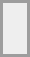<table align="center" border="0" cellpadding="4" cellspacing="4" style="border: 2px solid #9d9d9d;background-color:#eeeeee" valign="midlle">
<tr>
<td><br><div></div></td>
</tr>
</table>
